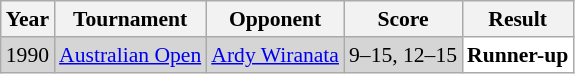<table class="sortable wikitable" style="font-size: 90%;">
<tr>
<th>Year</th>
<th>Tournament</th>
<th>Opponent</th>
<th>Score</th>
<th>Result</th>
</tr>
<tr style="background:#D5D5D5">
<td align="center">1990</td>
<td align="left"><a href='#'>Australian Open</a></td>
<td align="left"> <a href='#'>Ardy Wiranata</a></td>
<td align="left">9–15, 12–15</td>
<td style="text-align:left; background:white"> <strong>Runner-up</strong></td>
</tr>
</table>
